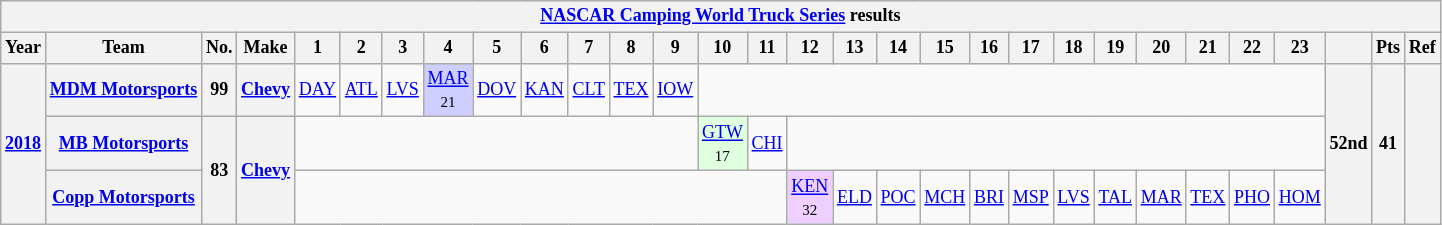<table class="wikitable" style="text-align:center; font-size:75%">
<tr>
<th colspan=45><a href='#'>NASCAR Camping World Truck Series</a> results</th>
</tr>
<tr>
<th>Year</th>
<th>Team</th>
<th>No.</th>
<th>Make</th>
<th>1</th>
<th>2</th>
<th>3</th>
<th>4</th>
<th>5</th>
<th>6</th>
<th>7</th>
<th>8</th>
<th>9</th>
<th>10</th>
<th>11</th>
<th>12</th>
<th>13</th>
<th>14</th>
<th>15</th>
<th>16</th>
<th>17</th>
<th>18</th>
<th>19</th>
<th>20</th>
<th>21</th>
<th>22</th>
<th>23</th>
<th></th>
<th>Pts</th>
<th>Ref</th>
</tr>
<tr>
<th rowspan=3><a href='#'>2018</a></th>
<th><a href='#'>MDM Motorsports</a></th>
<th>99</th>
<th><a href='#'>Chevy</a></th>
<td><a href='#'>DAY</a></td>
<td><a href='#'>ATL</a></td>
<td><a href='#'>LVS</a></td>
<td style="background:#CFCFFF;"><a href='#'>MAR</a><br><small>21</small></td>
<td><a href='#'>DOV</a></td>
<td><a href='#'>KAN</a></td>
<td><a href='#'>CLT</a></td>
<td><a href='#'>TEX</a></td>
<td><a href='#'>IOW</a></td>
<td colspan=14></td>
<th rowspan=3>52nd</th>
<th rowspan=3>41</th>
<th rowspan=3></th>
</tr>
<tr>
<th><a href='#'>MB Motorsports</a></th>
<th rowspan=2>83</th>
<th rowspan=2><a href='#'>Chevy</a></th>
<td colspan=9></td>
<td style="background:#DFFFDF;"><a href='#'>GTW</a><br><small>17</small></td>
<td><a href='#'>CHI</a></td>
<td colspan=12></td>
</tr>
<tr>
<th><a href='#'>Copp Motorsports</a></th>
<td colspan=11></td>
<td style="background:#EFCFFF;"><a href='#'>KEN</a><br><small>32</small></td>
<td><a href='#'>ELD</a></td>
<td><a href='#'>POC</a></td>
<td><a href='#'>MCH</a></td>
<td><a href='#'>BRI</a></td>
<td><a href='#'>MSP</a></td>
<td><a href='#'>LVS</a></td>
<td><a href='#'>TAL</a></td>
<td><a href='#'>MAR</a></td>
<td><a href='#'>TEX</a></td>
<td><a href='#'>PHO</a></td>
<td><a href='#'>HOM</a></td>
</tr>
</table>
